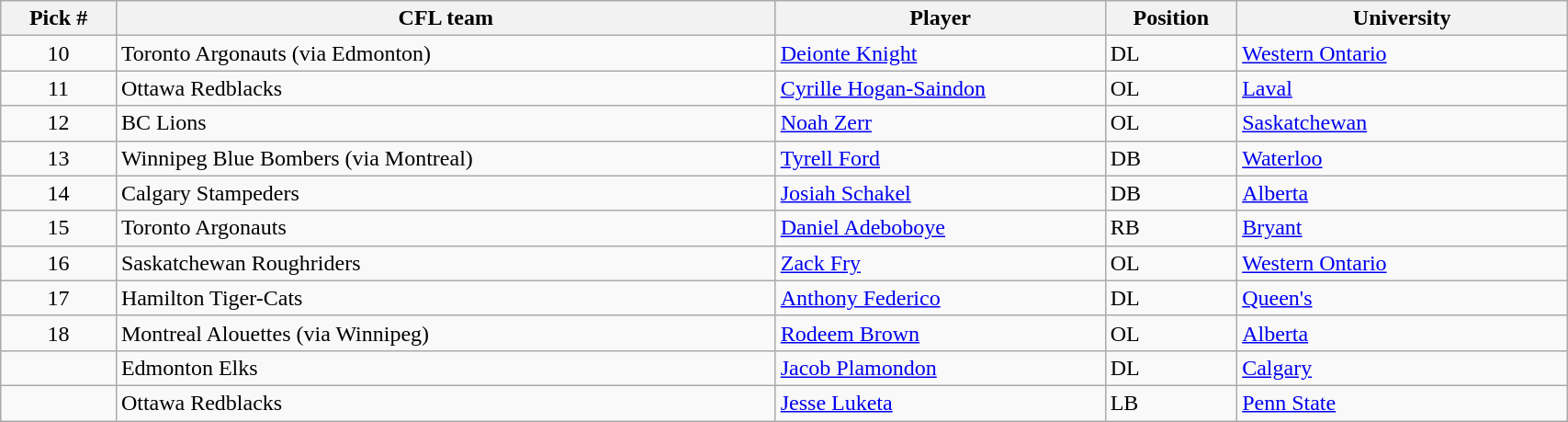<table class="wikitable" style="width: 90%">
<tr>
<th width=7%>Pick #</th>
<th width=40%>CFL team</th>
<th width=20%>Player</th>
<th width=8%>Position</th>
<th width=20%>University</th>
</tr>
<tr>
<td align=center>10</td>
<td>Toronto Argonauts (via Edmonton)</td>
<td><a href='#'>Deionte Knight</a></td>
<td>DL</td>
<td><a href='#'>Western Ontario</a></td>
</tr>
<tr>
<td align=center>11</td>
<td>Ottawa Redblacks</td>
<td><a href='#'>Cyrille Hogan-Saindon</a></td>
<td>OL</td>
<td><a href='#'>Laval</a></td>
</tr>
<tr>
<td align=center>12</td>
<td>BC Lions</td>
<td><a href='#'>Noah Zerr</a></td>
<td>OL</td>
<td><a href='#'>Saskatchewan</a></td>
</tr>
<tr>
<td align=center>13</td>
<td>Winnipeg Blue Bombers (via Montreal)</td>
<td><a href='#'>Tyrell Ford</a></td>
<td>DB</td>
<td><a href='#'>Waterloo</a></td>
</tr>
<tr>
<td align=center>14</td>
<td>Calgary Stampeders</td>
<td><a href='#'>Josiah Schakel</a></td>
<td>DB</td>
<td><a href='#'>Alberta</a></td>
</tr>
<tr>
<td align=center>15</td>
<td>Toronto Argonauts</td>
<td><a href='#'>Daniel Adeboboye</a></td>
<td>RB</td>
<td><a href='#'>Bryant</a></td>
</tr>
<tr>
<td align=center>16</td>
<td>Saskatchewan Roughriders</td>
<td><a href='#'>Zack Fry</a></td>
<td>OL</td>
<td><a href='#'>Western Ontario</a></td>
</tr>
<tr>
<td align=center>17</td>
<td>Hamilton Tiger-Cats</td>
<td><a href='#'>Anthony Federico</a></td>
<td>DL</td>
<td><a href='#'>Queen's</a></td>
</tr>
<tr>
<td align=center>18</td>
<td>Montreal Alouettes (via Winnipeg)</td>
<td><a href='#'>Rodeem Brown</a></td>
<td>OL</td>
<td><a href='#'>Alberta</a></td>
</tr>
<tr>
<td align=center></td>
<td>Edmonton Elks</td>
<td><a href='#'>Jacob Plamondon</a></td>
<td>DL</td>
<td><a href='#'>Calgary</a></td>
</tr>
<tr>
<td align=center></td>
<td>Ottawa Redblacks</td>
<td><a href='#'>Jesse Luketa</a></td>
<td>LB</td>
<td><a href='#'>Penn State</a></td>
</tr>
</table>
